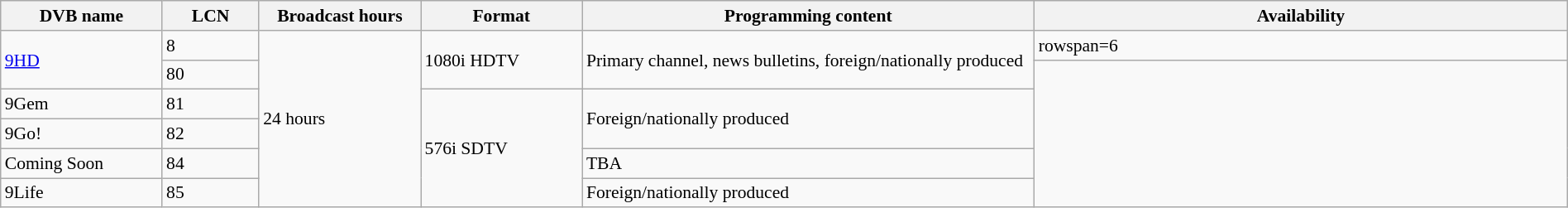<table class="wikitable" style="font-size:90%; width:100%;">
<tr>
<th width="10%">DVB name</th>
<th width="6%">LCN</th>
<th width="10%">Broadcast hours</th>
<th width="10%">Format</th>
<th width="28%">Programming content</th>
<th width="33%">Availability</th>
</tr>
<tr>
<td rowspan=2><a href='#'>9HD</a></td>
<td>8</td>
<td rowspan=6>24 hours</td>
<td rowspan=2>1080i HDTV<br></td>
<td rowspan=2>Primary channel, news bulletins, foreign/nationally produced </td>
<td>rowspan=6 </td>
</tr>
<tr>
<td>80</td>
</tr>
<tr>
<td>9Gem</td>
<td>81</td>
<td rowspan=4>576i SDTV<br></td>
<td rowspan=2>Foreign/nationally produced </td>
</tr>
<tr>
<td>9Go!</td>
<td>82</td>
</tr>
<tr>
<td>Coming Soon</td>
<td>84</td>
<td>TBA </td>
</tr>
<tr>
<td>9Life</td>
<td>85</td>
<td>Foreign/nationally produced </td>
</tr>
</table>
